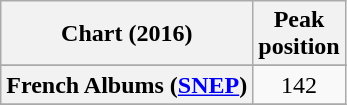<table class="wikitable sortable plainrowheaders" style="text-align:center">
<tr>
<th scope="col">Chart (2016)</th>
<th scope="col">Peak<br> position</th>
</tr>
<tr>
</tr>
<tr>
<th scope="row">French Albums (<a href='#'>SNEP</a>)</th>
<td>142</td>
</tr>
<tr>
</tr>
</table>
